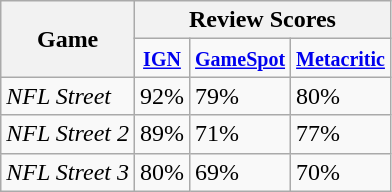<table class="wikitable">
<tr>
<th rowspan="2">Game</th>
<th colspan="4">Review Scores</th>
</tr>
<tr style="text-align:center;">
<td><small><strong><a href='#'>IGN</a></strong></small></td>
<td><small><strong><a href='#'>GameSpot</a></strong></small></td>
<td><small><strong><a href='#'>Metacritic</a></strong></small></td>
</tr>
<tr>
<td><em>NFL Street</em></td>
<td>92%</td>
<td>79%</td>
<td>80%</td>
</tr>
<tr>
<td><em>NFL Street 2</em></td>
<td>89%</td>
<td>71%</td>
<td>77%</td>
</tr>
<tr>
<td><em>NFL Street 3</em></td>
<td>80%</td>
<td>69%</td>
<td>70%</td>
</tr>
</table>
